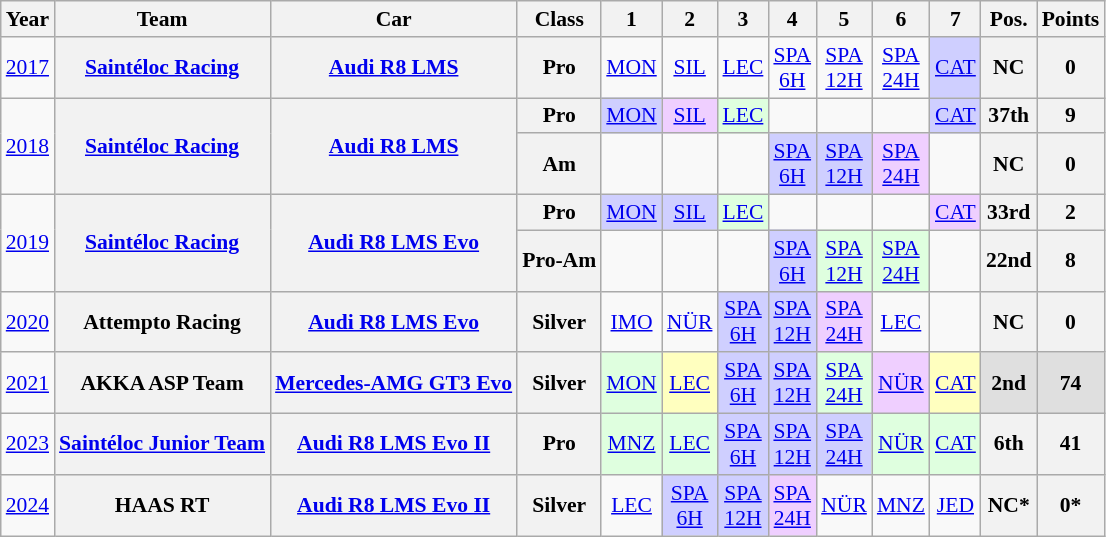<table class="wikitable" border="1" style="text-align:center; font-size:90%;">
<tr>
<th>Year</th>
<th>Team</th>
<th>Car</th>
<th>Class</th>
<th>1</th>
<th>2</th>
<th>3</th>
<th>4</th>
<th>5</th>
<th>6</th>
<th>7</th>
<th>Pos.</th>
<th>Points</th>
</tr>
<tr>
<td><a href='#'>2017</a></td>
<th><a href='#'>Saintéloc Racing</a></th>
<th><a href='#'>Audi R8 LMS</a></th>
<th>Pro</th>
<td><a href='#'>MON</a></td>
<td><a href='#'>SIL</a></td>
<td><a href='#'>LEC</a></td>
<td><a href='#'>SPA<br>6H</a></td>
<td><a href='#'>SPA<br>12H</a></td>
<td><a href='#'>SPA<br>24H</a></td>
<td style="background:#CFCFFF;"><a href='#'>CAT</a><br></td>
<th>NC</th>
<th>0</th>
</tr>
<tr>
<td rowspan=2><a href='#'>2018</a></td>
<th rowspan=2><a href='#'>Saintéloc Racing</a></th>
<th rowspan=2><a href='#'>Audi R8 LMS</a></th>
<th>Pro</th>
<td style="background:#CFCFFF;"><a href='#'>MON</a><br></td>
<td style="background:#EFCFFF;"><a href='#'>SIL</a><br></td>
<td style="background:#DFFFDF;"><a href='#'>LEC</a><br></td>
<td></td>
<td></td>
<td></td>
<td style="background:#CFCFFF;"><a href='#'>CAT</a><br></td>
<th>37th</th>
<th>9</th>
</tr>
<tr>
<th>Am</th>
<td></td>
<td></td>
<td></td>
<td style="background:#CFCFFF;"><a href='#'>SPA<br>6H</a><br></td>
<td style="background:#CFCFFF;"><a href='#'>SPA<br>12H</a><br></td>
<td style="background:#EFCFFF;"><a href='#'>SPA<br>24H</a><br></td>
<td></td>
<th>NC</th>
<th>0</th>
</tr>
<tr>
<td rowspan=2><a href='#'>2019</a></td>
<th rowspan=2><a href='#'>Saintéloc Racing</a></th>
<th rowspan=2><a href='#'>Audi R8 LMS Evo</a></th>
<th>Pro</th>
<td style="background:#CFCFFF;"><a href='#'>MON</a><br></td>
<td style="background:#CFCFFF;"><a href='#'>SIL</a><br></td>
<td style="background:#DFFFDF;"><a href='#'>LEC</a><br></td>
<td></td>
<td></td>
<td></td>
<td style="background:#EFCFFF;"><a href='#'>CAT</a><br></td>
<th>33rd</th>
<th>2</th>
</tr>
<tr>
<th>Pro-Am</th>
<td></td>
<td></td>
<td></td>
<td style="background:#CFCFFF;"><a href='#'>SPA<br>6H</a><br></td>
<td style="background:#DFFFDF;"><a href='#'>SPA<br>12H</a><br></td>
<td style="background:#DFFFDF;"><a href='#'>SPA<br>24H</a><br></td>
<td></td>
<th>22nd</th>
<th>8</th>
</tr>
<tr>
<td><a href='#'>2020</a></td>
<th>Attempto Racing</th>
<th><a href='#'>Audi R8 LMS Evo</a></th>
<th>Silver</th>
<td><a href='#'>IMO</a></td>
<td><a href='#'>NÜR</a></td>
<td style="background:#CFCFFF;"><a href='#'>SPA<br>6H</a><br></td>
<td style="background:#CFCFFF;"><a href='#'>SPA<br>12H</a><br></td>
<td style="background:#EFCFFF;"><a href='#'>SPA<br>24H</a><br></td>
<td><a href='#'>LEC</a></td>
<td></td>
<th>NC</th>
<th>0</th>
</tr>
<tr>
<td><a href='#'>2021</a></td>
<th>AKKA ASP Team</th>
<th><a href='#'>Mercedes-AMG GT3 Evo</a></th>
<th>Silver</th>
<td style="background:#dfffdf;"><a href='#'>MON</a><br></td>
<td style="background:#ffffbf;"><a href='#'>LEC</a><br></td>
<td style="background:#cfcfff;"><a href='#'>SPA<br>6H</a><br></td>
<td style="background:#cfcfff;"><a href='#'>SPA<br>12H</a><br></td>
<td style="background:#dfffdf;"><a href='#'>SPA<br>24H</a><br></td>
<td style="background:#efcfff;"><a href='#'>NÜR</a><br></td>
<td style="background:#ffffbf;"><a href='#'>CAT</a><br></td>
<th style="background:#DFDFDF;"><strong>2nd</strong></th>
<th style="background:#DFDFDF;">74</th>
</tr>
<tr>
<td><a href='#'>2023</a></td>
<th><a href='#'>Saintéloc Junior Team</a></th>
<th><a href='#'>Audi R8 LMS Evo II</a></th>
<th>Pro</th>
<td style="background:#DFFFDF;"><a href='#'>MNZ</a><br></td>
<td style="background:#DFFFDF;"><a href='#'>LEC</a><br></td>
<td style="background:#CFCFFF;"><a href='#'>SPA<br>6H</a><br></td>
<td style="background:#CFCFFF;"><a href='#'>SPA<br>12H</a><br></td>
<td style="background:#CFCFFF;"><a href='#'>SPA<br>24H</a><br></td>
<td style="background:#DFFFDF;"><a href='#'>NÜR</a><br></td>
<td style="background:#DFFFDF;"><a href='#'>CAT</a><br></td>
<th>6th</th>
<th>41</th>
</tr>
<tr>
<td><a href='#'>2024</a></td>
<th>HAAS RT</th>
<th><a href='#'>Audi R8 LMS Evo II</a></th>
<th>Silver</th>
<td><a href='#'>LEC</a></td>
<td style="background:#CFCFFF;"><a href='#'>SPA<br>6H</a><br></td>
<td style="background:#CFCFFF;"><a href='#'>SPA<br>12H</a><br></td>
<td style="background:#EFCFFF;"><a href='#'>SPA<br>24H</a><br></td>
<td><a href='#'>NÜR</a></td>
<td><a href='#'>MNZ</a></td>
<td><a href='#'>JED</a></td>
<th>NC*</th>
<th>0*</th>
</tr>
</table>
